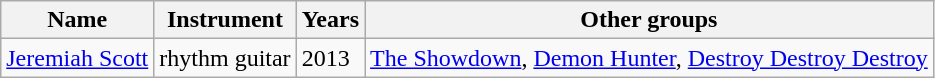<table class="wikitable">
<tr>
<th>Name</th>
<th>Instrument</th>
<th>Years</th>
<th>Other groups</th>
</tr>
<tr>
<td><a href='#'>Jeremiah Scott</a></td>
<td>rhythm guitar</td>
<td>2013</td>
<td><a href='#'>The Showdown</a>, <a href='#'>Demon Hunter</a>, <a href='#'>Destroy Destroy Destroy</a></td>
</tr>
</table>
